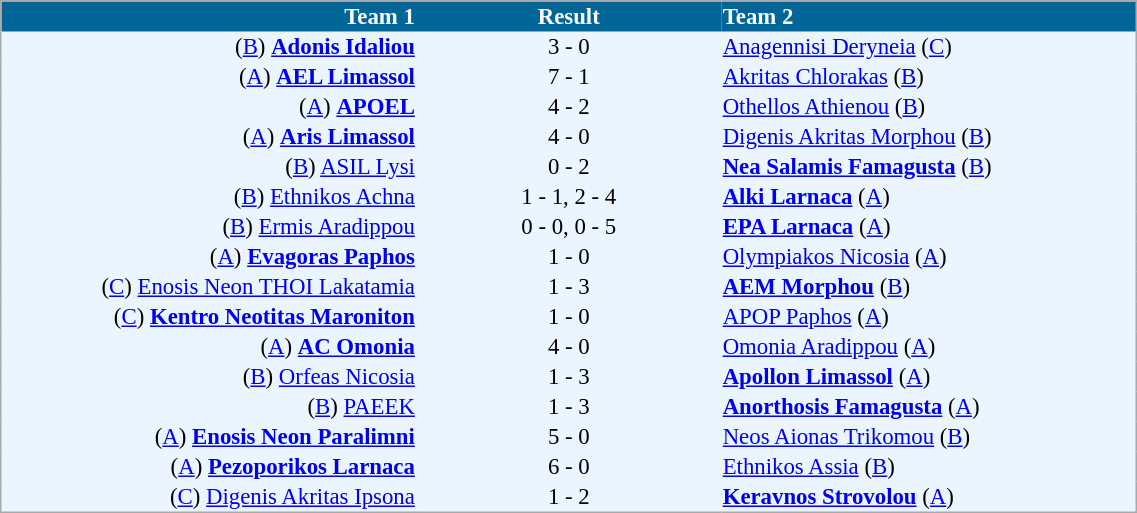<table cellspacing="0" style="background: #EBF5FF; border: 1px #aaa solid; border-collapse: collapse; font-size: 95%;" width=60%>
<tr bgcolor=#006699 style="color:white;">
<th width=30% align="right">Team 1</th>
<th width=22% align="center">Result</th>
<th width=30% align="left">Team 2</th>
</tr>
<tr>
<td align=right>(<a href='#'>B</a>) <strong><a href='#'>Adonis Idaliou</a></strong></td>
<td align=center>3 - 0</td>
<td align=left><a href='#'>Anagennisi Deryneia</a> (<a href='#'>C</a>)</td>
</tr>
<tr>
<td align=right>(<a href='#'>A</a>) <strong><a href='#'>AEL Limassol</a></strong></td>
<td align=center>7 - 1</td>
<td align=left><a href='#'>Akritas Chlorakas</a> (<a href='#'>B</a>)</td>
</tr>
<tr>
<td align=right>(<a href='#'>A</a>) <strong><a href='#'>APOEL</a></strong></td>
<td align=center>4 - 2</td>
<td align=left><a href='#'>Othellos Athienou</a> (<a href='#'>B</a>)</td>
</tr>
<tr>
<td align=right>(<a href='#'>A</a>) <strong><a href='#'>Aris Limassol</a></strong></td>
<td align=center>4 - 0</td>
<td align=left><a href='#'>Digenis Akritas Morphou</a> (<a href='#'>B</a>)</td>
</tr>
<tr>
<td align=right>(<a href='#'>B</a>) <a href='#'>ASIL Lysi</a></td>
<td align=center>0 - 2</td>
<td align=left><strong><a href='#'>Nea Salamis Famagusta</a></strong> (<a href='#'>B</a>)</td>
</tr>
<tr>
<td align=right>(<a href='#'>B</a>) <a href='#'>Ethnikos Achna</a></td>
<td align=center>1 - 1, 2 - 4</td>
<td align=left><strong><a href='#'>Alki Larnaca</a></strong> (<a href='#'>A</a>)</td>
</tr>
<tr>
<td align=right>(<a href='#'>B</a>) <a href='#'>Ermis Aradippou</a></td>
<td align=center>0 - 0, 0 - 5</td>
<td align=left><strong><a href='#'>EPA Larnaca</a></strong> (<a href='#'>A</a>)</td>
</tr>
<tr>
<td align=right>(<a href='#'>A</a>) <strong><a href='#'>Evagoras Paphos</a></strong></td>
<td align=center>1 - 0</td>
<td align=left><a href='#'>Olympiakos Nicosia</a> (<a href='#'>A</a>)</td>
</tr>
<tr>
<td align=right>(<a href='#'>C</a>) <a href='#'>Enosis Neon THOI Lakatamia</a></td>
<td align=center>1 - 3</td>
<td align=left><strong><a href='#'>AEM Morphou</a></strong> (<a href='#'>B</a>)</td>
</tr>
<tr>
<td align=right>(<a href='#'>C</a>) <strong><a href='#'>Kentro Neotitas Maroniton</a></strong></td>
<td align=center>1 - 0</td>
<td align=left><a href='#'>APOP Paphos</a> (<a href='#'>A</a>)</td>
</tr>
<tr>
<td align=right>(<a href='#'>A</a>) <strong><a href='#'>AC Omonia</a></strong></td>
<td align=center>4 - 0</td>
<td align=left><a href='#'>Omonia Aradippou</a> (<a href='#'>A</a>)</td>
</tr>
<tr>
<td align=right>(<a href='#'>B</a>) <a href='#'>Orfeas Nicosia</a></td>
<td align=center>1 - 3</td>
<td align=left><strong><a href='#'>Apollon Limassol</a></strong> (<a href='#'>A</a>)</td>
</tr>
<tr>
<td align=right>(<a href='#'>B</a>) <a href='#'>PAEEK</a></td>
<td align=center>1 - 3</td>
<td align=left><strong><a href='#'>Anorthosis Famagusta</a></strong> (<a href='#'>A</a>)</td>
</tr>
<tr>
<td align=right>(<a href='#'>A</a>) <strong><a href='#'>Enosis Neon Paralimni</a></strong></td>
<td align=center>5 - 0</td>
<td align=left><a href='#'>Neos Aionas Trikomou</a> (<a href='#'>B</a>)</td>
</tr>
<tr>
<td align=right>(<a href='#'>A</a>) <strong><a href='#'>Pezoporikos Larnaca</a></strong></td>
<td align=center>6 - 0</td>
<td align=left><a href='#'>Ethnikos Assia</a> (<a href='#'>B</a>)</td>
</tr>
<tr>
<td align=right>(<a href='#'>C</a>) <a href='#'>Digenis Akritas Ipsona</a></td>
<td align=center>1 - 2</td>
<td align=left><strong><a href='#'>Keravnos Strovolou</a></strong> (<a href='#'>A</a>)</td>
</tr>
<tr>
</tr>
</table>
